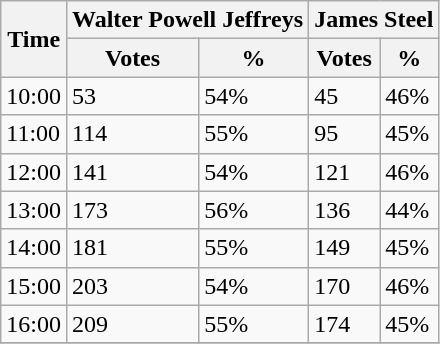<table class="wikitable">
<tr>
<th rowspan="2">Time</th>
<th colspan="2">Walter Powell Jeffreys</th>
<th colspan="2">James Steel</th>
</tr>
<tr>
<th>Votes</th>
<th>%</th>
<th>Votes</th>
<th>%</th>
</tr>
<tr>
<td>10:00</td>
<td>53</td>
<td>54%</td>
<td>45</td>
<td>46%</td>
</tr>
<tr>
<td>11:00</td>
<td>114</td>
<td>55%</td>
<td>95</td>
<td>45%</td>
</tr>
<tr>
<td>12:00</td>
<td>141</td>
<td>54%</td>
<td>121</td>
<td>46%</td>
</tr>
<tr>
<td>13:00</td>
<td>173</td>
<td>56%</td>
<td>136</td>
<td>44%</td>
</tr>
<tr>
<td>14:00</td>
<td>181</td>
<td>55%</td>
<td>149</td>
<td>45%</td>
</tr>
<tr>
<td>15:00</td>
<td>203</td>
<td>54%</td>
<td>170</td>
<td>46%</td>
</tr>
<tr>
<td>16:00</td>
<td>209</td>
<td>55%</td>
<td>174</td>
<td>45%</td>
</tr>
<tr>
</tr>
</table>
